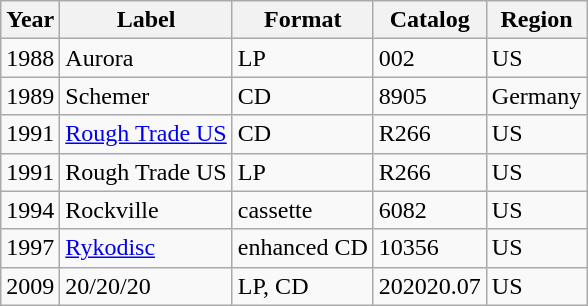<table class="wikitable">
<tr>
<th>Year</th>
<th>Label</th>
<th>Format</th>
<th>Catalog</th>
<th>Region</th>
</tr>
<tr>
<td>1988</td>
<td>Aurora</td>
<td>LP</td>
<td>002</td>
<td>US</td>
</tr>
<tr>
<td>1989</td>
<td>Schemer</td>
<td>CD</td>
<td>8905</td>
<td>Germany</td>
</tr>
<tr>
<td>1991</td>
<td><a href='#'>Rough Trade US</a></td>
<td>CD</td>
<td>R266</td>
<td>US</td>
</tr>
<tr>
<td>1991</td>
<td>Rough Trade US</td>
<td>LP</td>
<td>R266</td>
<td>US</td>
</tr>
<tr>
<td>1994</td>
<td>Rockville</td>
<td>cassette</td>
<td>6082</td>
<td>US</td>
</tr>
<tr>
<td>1997</td>
<td><a href='#'>Rykodisc</a></td>
<td>enhanced CD</td>
<td>10356</td>
<td>US</td>
</tr>
<tr>
<td>2009</td>
<td>20/20/20</td>
<td>LP, CD</td>
<td>202020.07</td>
<td>US</td>
</tr>
</table>
